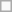<table class="wikitable">
<tr>
<td></td>
</tr>
</table>
